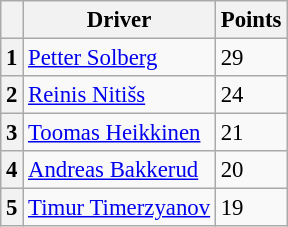<table class="wikitable" style="font-size: 95%;">
<tr>
<th></th>
<th>Driver</th>
<th>Points</th>
</tr>
<tr>
<th>1</th>
<td> <a href='#'>Petter Solberg</a></td>
<td>29</td>
</tr>
<tr>
<th>2</th>
<td> <a href='#'>Reinis Nitišs</a></td>
<td>24</td>
</tr>
<tr>
<th>3</th>
<td> <a href='#'>Toomas Heikkinen</a></td>
<td>21</td>
</tr>
<tr>
<th>4</th>
<td> <a href='#'>Andreas Bakkerud</a></td>
<td>20</td>
</tr>
<tr>
<th>5</th>
<td> <a href='#'>Timur Timerzyanov</a></td>
<td>19</td>
</tr>
</table>
